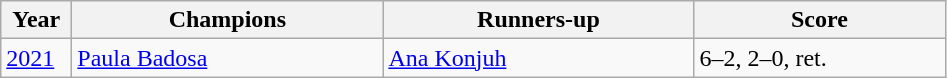<table class="wikitable">
<tr>
<th style="width:40px">Year</th>
<th style="width:200px">Champions</th>
<th style="width:200px">Runners-up</th>
<th style="width:160px" class="unsortable">Score</th>
</tr>
<tr>
<td><a href='#'>2021</a></td>
<td> <a href='#'>Paula Badosa</a></td>
<td> <a href='#'>Ana Konjuh</a></td>
<td>6–2, 2–0, ret.</td>
</tr>
</table>
